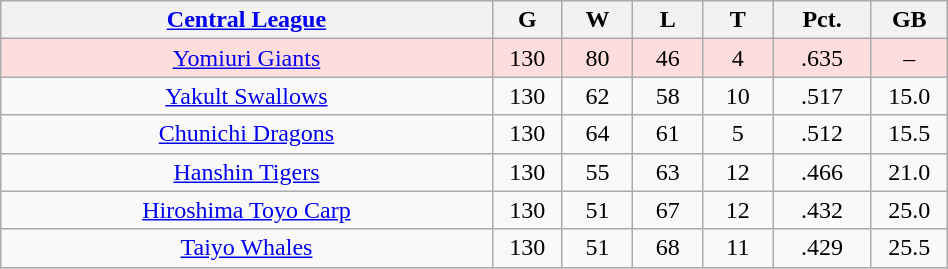<table class="wikitable"  style="width:50%; text-align:center;">
<tr>
<th style="width:35%;"><a href='#'>Central League</a></th>
<th style="width:5%;">G</th>
<th style="width:5%;">W</th>
<th style="width:5%;">L</th>
<th style="width:5%;">T</th>
<th style="width:7%;">Pct.</th>
<th style="width:5%;">GB</th>
</tr>
<tr style="background:#fdd;">
<td><a href='#'>Yomiuri Giants</a></td>
<td>130</td>
<td>80</td>
<td>46</td>
<td>4</td>
<td>.635</td>
<td>–</td>
</tr>
<tr align=center>
<td><a href='#'>Yakult Swallows</a></td>
<td>130</td>
<td>62</td>
<td>58</td>
<td>10</td>
<td>.517</td>
<td>15.0</td>
</tr>
<tr align=center>
<td><a href='#'>Chunichi Dragons</a></td>
<td>130</td>
<td>64</td>
<td>61</td>
<td>5</td>
<td>.512</td>
<td>15.5</td>
</tr>
<tr align=center>
<td><a href='#'>Hanshin Tigers</a></td>
<td>130</td>
<td>55</td>
<td>63</td>
<td>12</td>
<td>.466</td>
<td>21.0</td>
</tr>
<tr align=center>
<td><a href='#'>Hiroshima Toyo Carp</a></td>
<td>130</td>
<td>51</td>
<td>67</td>
<td>12</td>
<td>.432</td>
<td>25.0</td>
</tr>
<tr align=center>
<td><a href='#'>Taiyo Whales</a></td>
<td>130</td>
<td>51</td>
<td>68</td>
<td>11</td>
<td>.429</td>
<td>25.5</td>
</tr>
</table>
